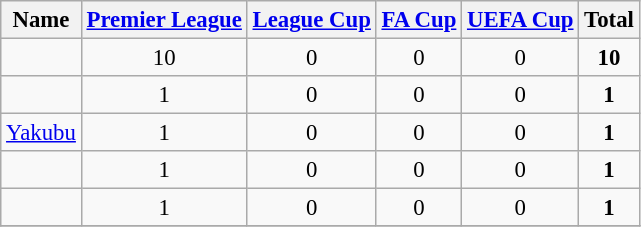<table class="wikitable sortable" style="text-align:center; font-size:95%">
<tr>
<th>Name</th>
<th><a href='#'>Premier League</a></th>
<th><a href='#'>League Cup</a></th>
<th><a href='#'>FA Cup</a></th>
<th><a href='#'>UEFA Cup</a></th>
<th>Total</th>
</tr>
<tr>
<td></td>
<td>10</td>
<td>0</td>
<td>0</td>
<td>0</td>
<td> <strong>10</strong></td>
</tr>
<tr>
<td></td>
<td>1</td>
<td>0</td>
<td>0</td>
<td>0</td>
<td> <strong>1</strong></td>
</tr>
<tr>
<td><a href='#'>Yakubu</a></td>
<td>1</td>
<td>0</td>
<td>0</td>
<td>0</td>
<td> <strong>1</strong></td>
</tr>
<tr>
<td></td>
<td>1</td>
<td>0</td>
<td>0</td>
<td>0</td>
<td> <strong>1</strong></td>
</tr>
<tr>
<td></td>
<td>1</td>
<td>0</td>
<td>0</td>
<td>0</td>
<td> <strong>1</strong></td>
</tr>
<tr>
</tr>
</table>
